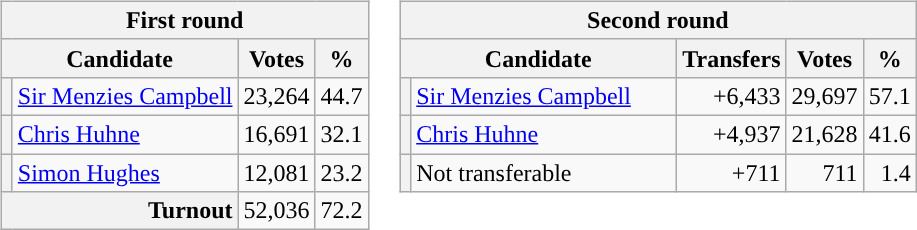<table>
<tr>
<td valign="top"><br><table class="wikitable">
<tr>
<th colspan="5">First round</th>
</tr>
<tr>
<th colspan="2">Candidate</th>
<th>Votes</th>
<th>%</th>
</tr>
<tr>
<th style="background-color: "></th>
<td><a href='#'>Sir Menzies Campbell</a></td>
<td style="text-align:right;">23,264</td>
<td style="text-align:right;">44.7</td>
</tr>
<tr>
<th style="background-color: "></th>
<td><a href='#'>Chris Huhne</a></td>
<td style="text-align:right;">16,691</td>
<td style="text-align:right;">32.1</td>
</tr>
<tr>
<th style="background-color: "></th>
<td><a href='#'>Simon Hughes</a> </td>
<td style="text-align:right;">12,081</td>
<td style="text-align:right;">23.2</td>
</tr>
<tr>
<th style="text-align:right;" colspan="2">Turnout</th>
<td>52,036</td>
<td>72.2</td>
</tr>
</table>
</td>
<td valign="top"><br><table class="wikitable">
<tr>
<th colspan="5">Second round</th>
</tr>
<tr>
<th colspan="2">Candidate</th>
<th>Transfers</th>
<th>Votes</th>
<th>%</th>
</tr>
<tr>
<th style="background-color: "></th>
<td><a href='#'>Sir Menzies Campbell</a> </td>
<td style="text-align:right;">+6,433</td>
<td style="text-align:right;">29,697</td>
<td style="text-align:right;">57.1</td>
</tr>
<tr>
<th style="background-color: "></th>
<td><a href='#'>Chris Huhne</a></td>
<td style="text-align:right;">+4,937</td>
<td style="text-align:right;">21,628</td>
<td style="text-align:right;">41.6</td>
</tr>
<tr>
<th style="background-color: "></th>
<td style="width: 170px">Not transferable</td>
<td style="text-align:right;">+711</td>
<td style="text-align:right;">711</td>
<td style="text-align:right;">1.4</td>
</tr>
</table>
</td>
</tr>
</table>
